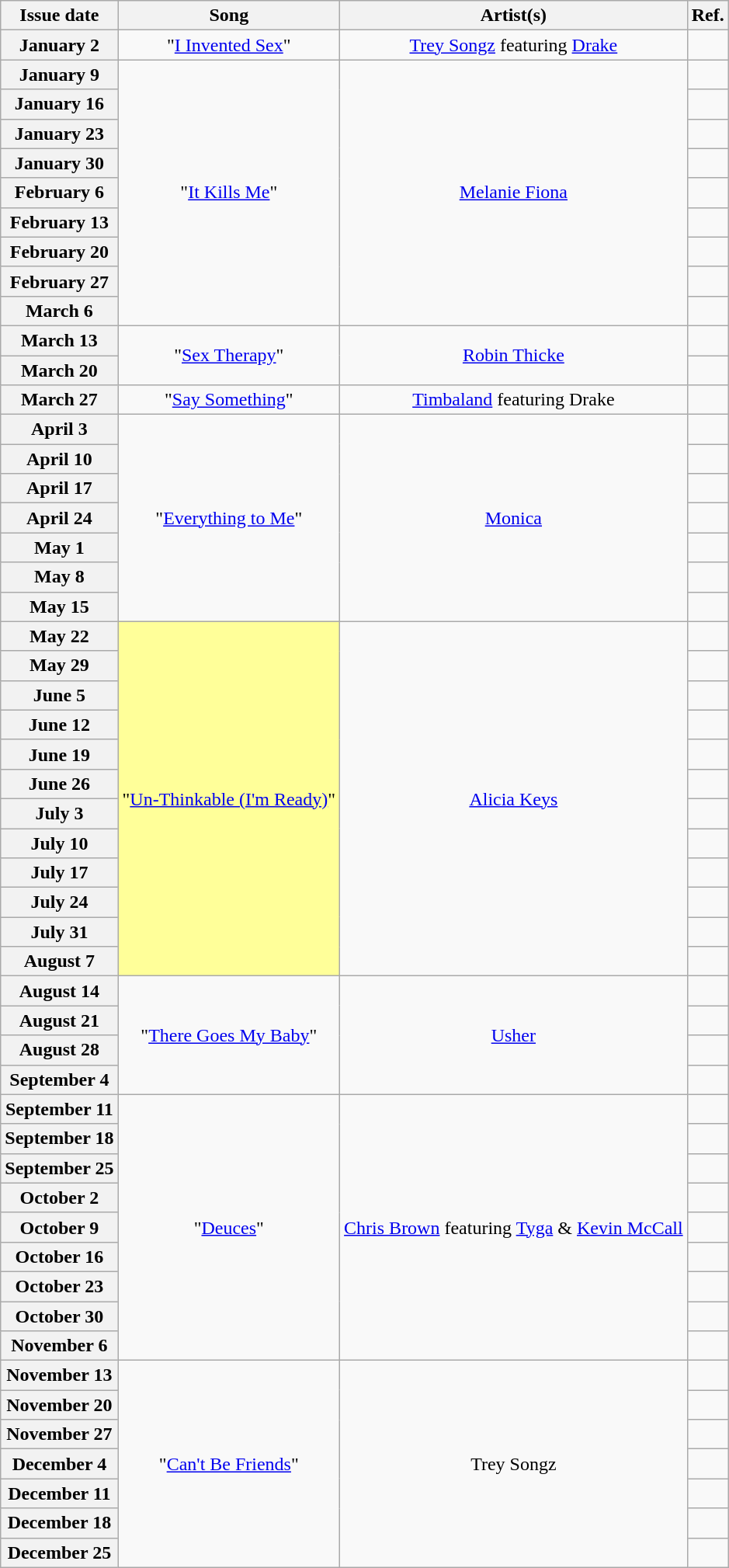<table class="wikitable plainrowheaders" style="text-align:center;">
<tr>
<th scope="col">Issue date</th>
<th scope="col">Song</th>
<th scope="col">Artist(s)</th>
<th scope="col">Ref.</th>
</tr>
<tr>
<th scope=row>January 2</th>
<td>"<a href='#'>I Invented Sex</a>"</td>
<td><a href='#'>Trey Songz</a> featuring <a href='#'>Drake</a></td>
<td></td>
</tr>
<tr>
<th scope=row>January 9</th>
<td rowspan="9">"<a href='#'>It Kills Me</a>"</td>
<td rowspan="9"><a href='#'>Melanie Fiona</a></td>
<td></td>
</tr>
<tr>
<th scope=row>January 16</th>
<td></td>
</tr>
<tr>
<th scope=row>January 23</th>
<td></td>
</tr>
<tr>
<th scope=row>January 30</th>
<td></td>
</tr>
<tr>
<th scope=row>February 6</th>
<td></td>
</tr>
<tr>
<th scope=row>February 13</th>
<td></td>
</tr>
<tr>
<th scope=row>February 20</th>
<td></td>
</tr>
<tr>
<th scope=row>February 27</th>
<td></td>
</tr>
<tr>
<th scope=row>March 6</th>
<td></td>
</tr>
<tr>
<th scope=row>March 13</th>
<td rowspan="2">"<a href='#'>Sex Therapy</a>"</td>
<td rowspan="2"><a href='#'>Robin Thicke</a></td>
<td></td>
</tr>
<tr>
<th scope=row>March 20</th>
<td></td>
</tr>
<tr>
<th scope=row>March 27</th>
<td>"<a href='#'>Say Something</a>"</td>
<td><a href='#'>Timbaland</a> featuring Drake</td>
<td></td>
</tr>
<tr>
<th scope=row>April 3</th>
<td rowspan="7">"<a href='#'>Everything to Me</a>"</td>
<td rowspan="7"><a href='#'>Monica</a></td>
<td></td>
</tr>
<tr>
<th scope=row>April 10</th>
<td></td>
</tr>
<tr>
<th scope=row>April 17</th>
<td></td>
</tr>
<tr>
<th scope=row>April 24</th>
<td></td>
</tr>
<tr>
<th scope=row>May 1</th>
<td></td>
</tr>
<tr>
<th scope=row>May 8</th>
<td></td>
</tr>
<tr>
<th scope=row>May 15</th>
<td></td>
</tr>
<tr>
<th scope=row>May 22</th>
<td rowspan="12" bgcolor=#FFFF99>"<a href='#'>Un-Thinkable (I'm Ready)</a>" </td>
<td rowspan="12"><a href='#'>Alicia Keys</a></td>
<td></td>
</tr>
<tr>
<th scope=row>May 29</th>
<td></td>
</tr>
<tr>
<th scope=row>June 5</th>
<td></td>
</tr>
<tr>
<th scope=row>June 12</th>
<td></td>
</tr>
<tr>
<th scope=row>June 19</th>
<td></td>
</tr>
<tr>
<th scope=row>June 26</th>
<td></td>
</tr>
<tr>
<th scope=row>July 3</th>
<td></td>
</tr>
<tr>
<th scope=row>July 10</th>
<td></td>
</tr>
<tr>
<th scope=row>July 17</th>
<td></td>
</tr>
<tr>
<th scope=row>July 24</th>
<td></td>
</tr>
<tr>
<th scope=row>July 31</th>
<td></td>
</tr>
<tr>
<th scope=row>August 7</th>
<td></td>
</tr>
<tr>
<th scope=row>August 14</th>
<td rowspan="4">"<a href='#'>There Goes My Baby</a>"</td>
<td rowspan="4"><a href='#'>Usher</a></td>
<td></td>
</tr>
<tr>
<th scope=row>August 21</th>
<td></td>
</tr>
<tr>
<th scope=row>August 28</th>
<td></td>
</tr>
<tr>
<th scope=row>September 4</th>
<td></td>
</tr>
<tr>
<th scope=row>September 11</th>
<td rowspan="9">"<a href='#'>Deuces</a>"</td>
<td rowspan="9"><a href='#'>Chris Brown</a> featuring <a href='#'>Tyga</a> & <a href='#'>Kevin McCall</a></td>
<td></td>
</tr>
<tr>
<th scope=row>September 18</th>
<td></td>
</tr>
<tr>
<th scope=row>September 25</th>
<td></td>
</tr>
<tr>
<th scope=row>October 2</th>
<td></td>
</tr>
<tr>
<th scope=row>October 9</th>
<td></td>
</tr>
<tr>
<th scope=row>October 16</th>
<td></td>
</tr>
<tr>
<th scope=row>October 23</th>
<td></td>
</tr>
<tr>
<th scope=row>October 30</th>
<td></td>
</tr>
<tr>
<th scope=row>November 6</th>
<td></td>
</tr>
<tr>
<th scope=row>November 13</th>
<td rowspan="7">"<a href='#'>Can't Be Friends</a>"</td>
<td rowspan="7">Trey Songz</td>
<td></td>
</tr>
<tr>
<th scope=row>November 20</th>
<td></td>
</tr>
<tr>
<th scope=row>November 27</th>
<td></td>
</tr>
<tr>
<th scope=row>December 4</th>
<td></td>
</tr>
<tr>
<th scope=row>December 11</th>
<td></td>
</tr>
<tr>
<th scope=row>December 18</th>
<td></td>
</tr>
<tr>
<th scope=row>December 25</th>
<td></td>
</tr>
</table>
